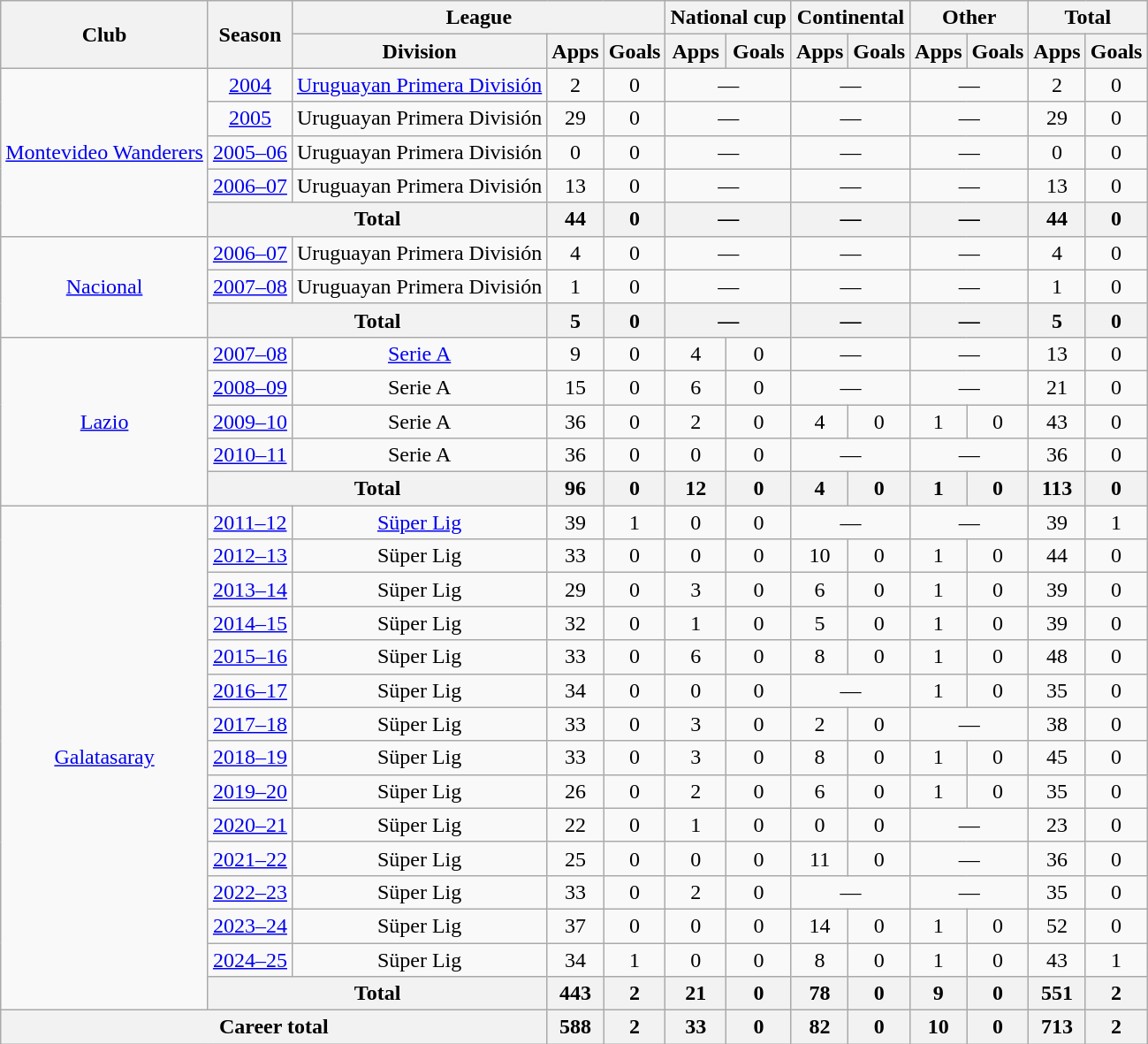<table class="wikitable" style="text-align:center">
<tr>
<th rowspan="2">Club</th>
<th rowspan="2">Season</th>
<th colspan="3">League</th>
<th colspan="2">National cup</th>
<th colspan="2">Continental</th>
<th colspan="2">Other</th>
<th colspan="2">Total</th>
</tr>
<tr>
<th>Division</th>
<th>Apps</th>
<th>Goals</th>
<th>Apps</th>
<th>Goals</th>
<th>Apps</th>
<th>Goals</th>
<th>Apps</th>
<th>Goals</th>
<th>Apps</th>
<th>Goals</th>
</tr>
<tr>
<td rowspan="5"><a href='#'>Montevideo Wanderers</a></td>
<td><a href='#'>2004</a></td>
<td><a href='#'>Uruguayan Primera División</a></td>
<td>2</td>
<td>0</td>
<td colspan="2">—</td>
<td colspan="2">—</td>
<td colspan="2">—</td>
<td>2</td>
<td>0</td>
</tr>
<tr>
<td><a href='#'>2005</a></td>
<td>Uruguayan Primera División</td>
<td>29</td>
<td>0</td>
<td colspan="2">—</td>
<td colspan="2">—</td>
<td colspan="2">—</td>
<td>29</td>
<td>0</td>
</tr>
<tr>
<td><a href='#'>2005–06</a></td>
<td>Uruguayan Primera División</td>
<td>0</td>
<td>0</td>
<td colspan="2">—</td>
<td colspan="2">—</td>
<td colspan="2">—</td>
<td>0</td>
<td>0</td>
</tr>
<tr>
<td><a href='#'>2006–07</a></td>
<td>Uruguayan Primera División</td>
<td>13</td>
<td>0</td>
<td colspan="2">—</td>
<td colspan="2">—</td>
<td colspan="2">—</td>
<td>13</td>
<td>0</td>
</tr>
<tr>
<th colspan="2">Total</th>
<th>44</th>
<th>0</th>
<th colspan="2">—</th>
<th colspan="2">—</th>
<th colspan="2">—</th>
<th>44</th>
<th>0</th>
</tr>
<tr>
<td rowspan="3"><a href='#'>Nacional</a></td>
<td><a href='#'>2006–07</a></td>
<td>Uruguayan Primera División</td>
<td>4</td>
<td>0</td>
<td colspan="2">—</td>
<td colspan="2">—</td>
<td colspan="2">—</td>
<td>4</td>
<td>0</td>
</tr>
<tr>
<td><a href='#'>2007–08</a></td>
<td>Uruguayan Primera División</td>
<td>1</td>
<td>0</td>
<td colspan="2">—</td>
<td colspan="2">—</td>
<td colspan="2">—</td>
<td>1</td>
<td>0</td>
</tr>
<tr>
<th colspan="2">Total</th>
<th>5</th>
<th>0</th>
<th colspan="2">—</th>
<th colspan="2">—</th>
<th colspan="2">—</th>
<th>5</th>
<th>0</th>
</tr>
<tr>
<td rowspan="5"><a href='#'>Lazio</a></td>
<td><a href='#'>2007–08</a></td>
<td><a href='#'>Serie A</a></td>
<td>9</td>
<td>0</td>
<td>4</td>
<td>0</td>
<td colspan="2">—</td>
<td colspan="2">—</td>
<td>13</td>
<td>0</td>
</tr>
<tr>
<td><a href='#'>2008–09</a></td>
<td>Serie A</td>
<td>15</td>
<td>0</td>
<td>6</td>
<td>0</td>
<td colspan="2">—</td>
<td colspan="2">—</td>
<td>21</td>
<td>0</td>
</tr>
<tr>
<td><a href='#'>2009–10</a></td>
<td>Serie A</td>
<td>36</td>
<td>0</td>
<td>2</td>
<td>0</td>
<td>4</td>
<td>0</td>
<td>1</td>
<td>0</td>
<td>43</td>
<td>0</td>
</tr>
<tr>
<td><a href='#'>2010–11</a></td>
<td>Serie A</td>
<td>36</td>
<td>0</td>
<td>0</td>
<td>0</td>
<td colspan="2">—</td>
<td colspan="2">—</td>
<td>36</td>
<td>0</td>
</tr>
<tr>
<th colspan="2">Total</th>
<th>96</th>
<th>0</th>
<th>12</th>
<th>0</th>
<th>4</th>
<th>0</th>
<th>1</th>
<th>0</th>
<th>113</th>
<th>0</th>
</tr>
<tr>
<td rowspan="15"><a href='#'>Galatasaray</a></td>
<td><a href='#'>2011–12</a></td>
<td><a href='#'>Süper Lig</a></td>
<td>39</td>
<td>1</td>
<td>0</td>
<td>0</td>
<td colspan="2">—</td>
<td colspan="2">—</td>
<td>39</td>
<td>1</td>
</tr>
<tr>
<td><a href='#'>2012–13</a></td>
<td>Süper Lig</td>
<td>33</td>
<td>0</td>
<td>0</td>
<td>0</td>
<td>10</td>
<td>0</td>
<td>1</td>
<td>0</td>
<td>44</td>
<td>0</td>
</tr>
<tr>
<td><a href='#'>2013–14</a></td>
<td>Süper Lig</td>
<td>29</td>
<td>0</td>
<td>3</td>
<td>0</td>
<td>6</td>
<td>0</td>
<td>1</td>
<td>0</td>
<td>39</td>
<td>0</td>
</tr>
<tr>
<td><a href='#'>2014–15</a></td>
<td>Süper Lig</td>
<td>32</td>
<td>0</td>
<td>1</td>
<td>0</td>
<td>5</td>
<td>0</td>
<td>1</td>
<td>0</td>
<td>39</td>
<td>0</td>
</tr>
<tr>
<td><a href='#'>2015–16</a></td>
<td>Süper Lig</td>
<td>33</td>
<td>0</td>
<td>6</td>
<td>0</td>
<td>8</td>
<td>0</td>
<td>1</td>
<td>0</td>
<td>48</td>
<td>0</td>
</tr>
<tr>
<td><a href='#'>2016–17</a></td>
<td>Süper Lig</td>
<td>34</td>
<td>0</td>
<td>0</td>
<td>0</td>
<td colspan="2">—</td>
<td>1</td>
<td>0</td>
<td>35</td>
<td>0</td>
</tr>
<tr>
<td><a href='#'>2017–18</a></td>
<td>Süper Lig</td>
<td>33</td>
<td>0</td>
<td>3</td>
<td>0</td>
<td>2</td>
<td>0</td>
<td colspan="2">—</td>
<td>38</td>
<td>0</td>
</tr>
<tr>
<td><a href='#'>2018–19</a></td>
<td>Süper Lig</td>
<td>33</td>
<td>0</td>
<td>3</td>
<td>0</td>
<td>8</td>
<td>0</td>
<td>1</td>
<td>0</td>
<td>45</td>
<td>0</td>
</tr>
<tr>
<td><a href='#'>2019–20</a></td>
<td>Süper Lig</td>
<td>26</td>
<td>0</td>
<td>2</td>
<td>0</td>
<td>6</td>
<td>0</td>
<td>1</td>
<td>0</td>
<td>35</td>
<td>0</td>
</tr>
<tr>
<td><a href='#'>2020–21</a></td>
<td>Süper Lig</td>
<td>22</td>
<td>0</td>
<td>1</td>
<td>0</td>
<td>0</td>
<td>0</td>
<td colspan="2">—</td>
<td>23</td>
<td>0</td>
</tr>
<tr>
<td><a href='#'>2021–22</a></td>
<td>Süper Lig</td>
<td>25</td>
<td>0</td>
<td>0</td>
<td>0</td>
<td>11</td>
<td>0</td>
<td colspan="2">—</td>
<td>36</td>
<td>0</td>
</tr>
<tr>
<td><a href='#'>2022–23</a></td>
<td>Süper Lig</td>
<td>33</td>
<td>0</td>
<td>2</td>
<td>0</td>
<td colspan="2">—</td>
<td colspan="2">—</td>
<td>35</td>
<td>0</td>
</tr>
<tr>
<td><a href='#'>2023–24</a></td>
<td>Süper Lig</td>
<td>37</td>
<td>0</td>
<td>0</td>
<td>0</td>
<td>14</td>
<td>0</td>
<td>1</td>
<td>0</td>
<td>52</td>
<td>0</td>
</tr>
<tr>
<td><a href='#'>2024–25</a></td>
<td>Süper Lig</td>
<td>34</td>
<td>1</td>
<td>0</td>
<td>0</td>
<td>8</td>
<td>0</td>
<td>1</td>
<td>0</td>
<td>43</td>
<td>1</td>
</tr>
<tr>
<th colspan="2">Total</th>
<th>443</th>
<th>2</th>
<th>21</th>
<th>0</th>
<th>78</th>
<th>0</th>
<th>9</th>
<th>0</th>
<th>551</th>
<th>2</th>
</tr>
<tr>
<th colspan="3">Career total</th>
<th>588</th>
<th>2</th>
<th>33</th>
<th>0</th>
<th>82</th>
<th>0</th>
<th>10</th>
<th>0</th>
<th>713</th>
<th>2</th>
</tr>
</table>
